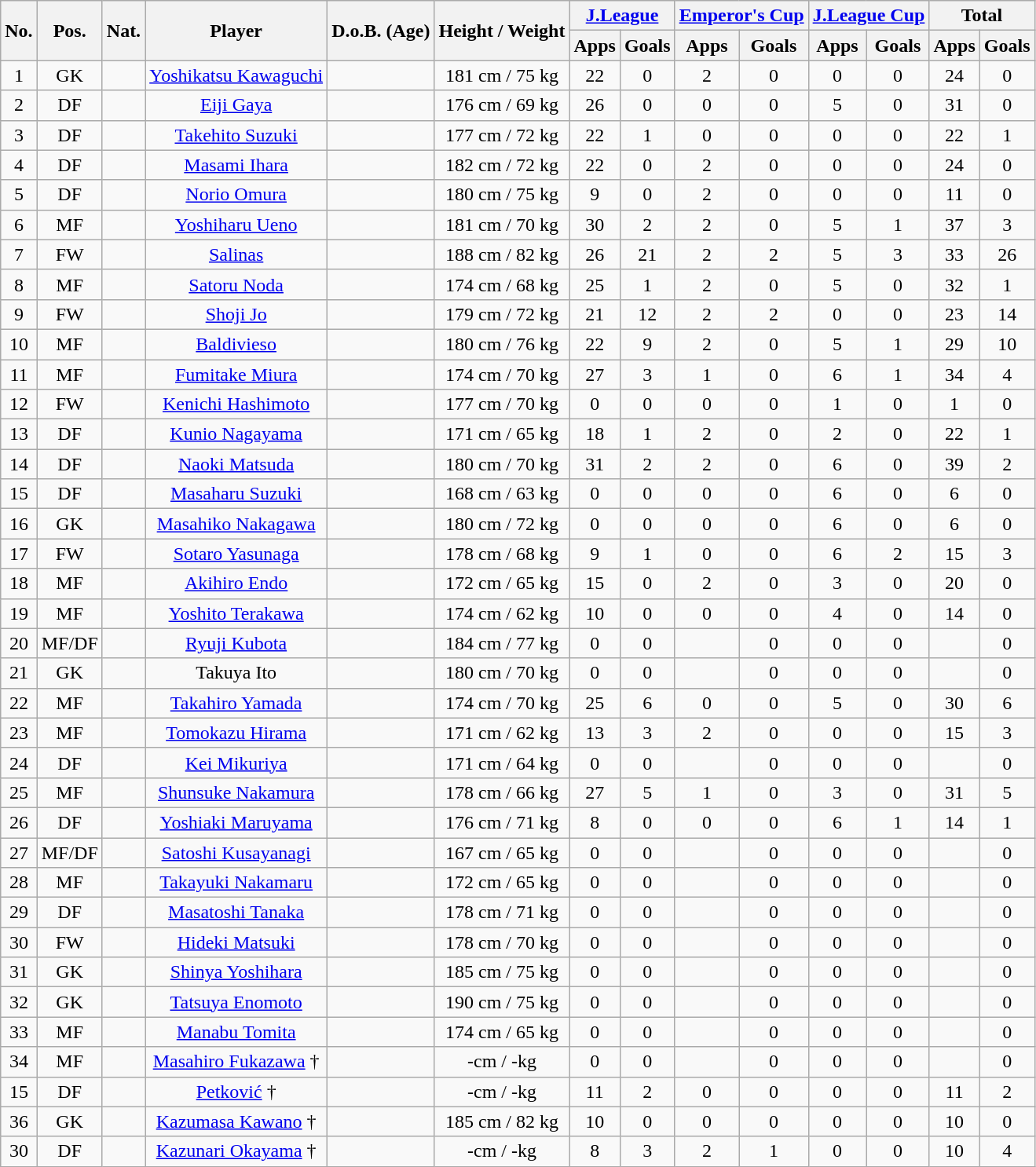<table class="wikitable" style="text-align:center;">
<tr>
<th rowspan="2">No.</th>
<th rowspan="2">Pos.</th>
<th rowspan="2">Nat.</th>
<th rowspan="2">Player</th>
<th rowspan="2">D.o.B. (Age)</th>
<th rowspan="2">Height / Weight</th>
<th colspan="2"><a href='#'>J.League</a></th>
<th colspan="2"><a href='#'>Emperor's Cup</a></th>
<th colspan="2"><a href='#'>J.League Cup</a></th>
<th colspan="2">Total</th>
</tr>
<tr>
<th>Apps</th>
<th>Goals</th>
<th>Apps</th>
<th>Goals</th>
<th>Apps</th>
<th>Goals</th>
<th>Apps</th>
<th>Goals</th>
</tr>
<tr>
<td>1</td>
<td>GK</td>
<td></td>
<td><a href='#'>Yoshikatsu Kawaguchi</a></td>
<td></td>
<td>181 cm / 75 kg</td>
<td>22</td>
<td>0</td>
<td>2</td>
<td>0</td>
<td>0</td>
<td>0</td>
<td>24</td>
<td>0</td>
</tr>
<tr>
<td>2</td>
<td>DF</td>
<td></td>
<td><a href='#'>Eiji Gaya</a></td>
<td></td>
<td>176 cm / 69 kg</td>
<td>26</td>
<td>0</td>
<td>0</td>
<td>0</td>
<td>5</td>
<td>0</td>
<td>31</td>
<td>0</td>
</tr>
<tr>
<td>3</td>
<td>DF</td>
<td></td>
<td><a href='#'>Takehito Suzuki</a></td>
<td></td>
<td>177 cm / 72 kg</td>
<td>22</td>
<td>1</td>
<td>0</td>
<td>0</td>
<td>0</td>
<td>0</td>
<td>22</td>
<td>1</td>
</tr>
<tr>
<td>4</td>
<td>DF</td>
<td></td>
<td><a href='#'>Masami Ihara</a></td>
<td></td>
<td>182 cm / 72 kg</td>
<td>22</td>
<td>0</td>
<td>2</td>
<td>0</td>
<td>0</td>
<td>0</td>
<td>24</td>
<td>0</td>
</tr>
<tr>
<td>5</td>
<td>DF</td>
<td></td>
<td><a href='#'>Norio Omura</a></td>
<td></td>
<td>180 cm / 75 kg</td>
<td>9</td>
<td>0</td>
<td>2</td>
<td>0</td>
<td>0</td>
<td>0</td>
<td>11</td>
<td>0</td>
</tr>
<tr>
<td>6</td>
<td>MF</td>
<td></td>
<td><a href='#'>Yoshiharu Ueno</a></td>
<td></td>
<td>181 cm / 70 kg</td>
<td>30</td>
<td>2</td>
<td>2</td>
<td>0</td>
<td>5</td>
<td>1</td>
<td>37</td>
<td>3</td>
</tr>
<tr>
<td>7</td>
<td>FW</td>
<td></td>
<td><a href='#'>Salinas</a></td>
<td></td>
<td>188 cm / 82 kg</td>
<td>26</td>
<td>21</td>
<td>2</td>
<td>2</td>
<td>5</td>
<td>3</td>
<td>33</td>
<td>26</td>
</tr>
<tr>
<td>8</td>
<td>MF</td>
<td></td>
<td><a href='#'>Satoru Noda</a></td>
<td></td>
<td>174 cm / 68 kg</td>
<td>25</td>
<td>1</td>
<td>2</td>
<td>0</td>
<td>5</td>
<td>0</td>
<td>32</td>
<td>1</td>
</tr>
<tr>
<td>9</td>
<td>FW</td>
<td></td>
<td><a href='#'>Shoji Jo</a></td>
<td></td>
<td>179 cm / 72 kg</td>
<td>21</td>
<td>12</td>
<td>2</td>
<td>2</td>
<td>0</td>
<td>0</td>
<td>23</td>
<td>14</td>
</tr>
<tr>
<td>10</td>
<td>MF</td>
<td></td>
<td><a href='#'>Baldivieso</a></td>
<td></td>
<td>180 cm / 76 kg</td>
<td>22</td>
<td>9</td>
<td>2</td>
<td>0</td>
<td>5</td>
<td>1</td>
<td>29</td>
<td>10</td>
</tr>
<tr>
<td>11</td>
<td>MF</td>
<td></td>
<td><a href='#'>Fumitake Miura</a></td>
<td></td>
<td>174 cm / 70 kg</td>
<td>27</td>
<td>3</td>
<td>1</td>
<td>0</td>
<td>6</td>
<td>1</td>
<td>34</td>
<td>4</td>
</tr>
<tr>
<td>12</td>
<td>FW</td>
<td></td>
<td><a href='#'>Kenichi Hashimoto</a></td>
<td></td>
<td>177 cm / 70 kg</td>
<td>0</td>
<td>0</td>
<td>0</td>
<td>0</td>
<td>1</td>
<td>0</td>
<td>1</td>
<td>0</td>
</tr>
<tr>
<td>13</td>
<td>DF</td>
<td></td>
<td><a href='#'>Kunio Nagayama</a></td>
<td></td>
<td>171 cm / 65 kg</td>
<td>18</td>
<td>1</td>
<td>2</td>
<td>0</td>
<td>2</td>
<td>0</td>
<td>22</td>
<td>1</td>
</tr>
<tr>
<td>14</td>
<td>DF</td>
<td></td>
<td><a href='#'>Naoki Matsuda</a></td>
<td></td>
<td>180 cm / 70 kg</td>
<td>31</td>
<td>2</td>
<td>2</td>
<td>0</td>
<td>6</td>
<td>0</td>
<td>39</td>
<td>2</td>
</tr>
<tr>
<td>15</td>
<td>DF</td>
<td></td>
<td><a href='#'>Masaharu Suzuki</a></td>
<td></td>
<td>168 cm / 63 kg</td>
<td>0</td>
<td>0</td>
<td>0</td>
<td>0</td>
<td>6</td>
<td>0</td>
<td>6</td>
<td>0</td>
</tr>
<tr>
<td>16</td>
<td>GK</td>
<td></td>
<td><a href='#'>Masahiko Nakagawa</a></td>
<td></td>
<td>180 cm / 72 kg</td>
<td>0</td>
<td>0</td>
<td>0</td>
<td>0</td>
<td>6</td>
<td>0</td>
<td>6</td>
<td>0</td>
</tr>
<tr>
<td>17</td>
<td>FW</td>
<td></td>
<td><a href='#'>Sotaro Yasunaga</a></td>
<td></td>
<td>178 cm / 68 kg</td>
<td>9</td>
<td>1</td>
<td>0</td>
<td>0</td>
<td>6</td>
<td>2</td>
<td>15</td>
<td>3</td>
</tr>
<tr>
<td>18</td>
<td>MF</td>
<td></td>
<td><a href='#'>Akihiro Endo</a></td>
<td></td>
<td>172 cm / 65 kg</td>
<td>15</td>
<td>0</td>
<td>2</td>
<td>0</td>
<td>3</td>
<td>0</td>
<td>20</td>
<td>0</td>
</tr>
<tr>
<td>19</td>
<td>MF</td>
<td></td>
<td><a href='#'>Yoshito Terakawa</a></td>
<td></td>
<td>174 cm / 62 kg</td>
<td>10</td>
<td>0</td>
<td>0</td>
<td>0</td>
<td>4</td>
<td>0</td>
<td>14</td>
<td>0</td>
</tr>
<tr>
<td>20</td>
<td>MF/DF</td>
<td></td>
<td><a href='#'>Ryuji Kubota</a></td>
<td></td>
<td>184 cm / 77 kg</td>
<td>0</td>
<td>0</td>
<td></td>
<td>0</td>
<td>0</td>
<td>0</td>
<td></td>
<td>0</td>
</tr>
<tr>
<td>21</td>
<td>GK</td>
<td></td>
<td>Takuya Ito</td>
<td></td>
<td>180 cm / 70 kg</td>
<td>0</td>
<td>0</td>
<td></td>
<td>0</td>
<td>0</td>
<td>0</td>
<td></td>
<td>0</td>
</tr>
<tr>
<td>22</td>
<td>MF</td>
<td></td>
<td><a href='#'>Takahiro Yamada</a></td>
<td></td>
<td>174 cm / 70 kg</td>
<td>25</td>
<td>6</td>
<td>0</td>
<td>0</td>
<td>5</td>
<td>0</td>
<td>30</td>
<td>6</td>
</tr>
<tr>
<td>23</td>
<td>MF</td>
<td></td>
<td><a href='#'>Tomokazu Hirama</a></td>
<td></td>
<td>171 cm / 62 kg</td>
<td>13</td>
<td>3</td>
<td>2</td>
<td>0</td>
<td>0</td>
<td>0</td>
<td>15</td>
<td>3</td>
</tr>
<tr>
<td>24</td>
<td>DF</td>
<td></td>
<td><a href='#'>Kei Mikuriya</a></td>
<td></td>
<td>171 cm / 64 kg</td>
<td>0</td>
<td>0</td>
<td></td>
<td>0</td>
<td>0</td>
<td>0</td>
<td></td>
<td>0</td>
</tr>
<tr>
<td>25</td>
<td>MF</td>
<td></td>
<td><a href='#'>Shunsuke Nakamura</a></td>
<td></td>
<td>178 cm / 66 kg</td>
<td>27</td>
<td>5</td>
<td>1</td>
<td>0</td>
<td>3</td>
<td>0</td>
<td>31</td>
<td>5</td>
</tr>
<tr>
<td>26</td>
<td>DF</td>
<td></td>
<td><a href='#'>Yoshiaki Maruyama</a></td>
<td></td>
<td>176 cm / 71 kg</td>
<td>8</td>
<td>0</td>
<td>0</td>
<td>0</td>
<td>6</td>
<td>1</td>
<td>14</td>
<td>1</td>
</tr>
<tr>
<td>27</td>
<td>MF/DF</td>
<td></td>
<td><a href='#'>Satoshi Kusayanagi</a></td>
<td></td>
<td>167 cm / 65 kg</td>
<td>0</td>
<td>0</td>
<td></td>
<td>0</td>
<td>0</td>
<td>0</td>
<td></td>
<td>0</td>
</tr>
<tr>
<td>28</td>
<td>MF</td>
<td></td>
<td><a href='#'>Takayuki Nakamaru</a></td>
<td></td>
<td>172 cm / 65 kg</td>
<td>0</td>
<td>0</td>
<td></td>
<td>0</td>
<td>0</td>
<td>0</td>
<td></td>
<td>0</td>
</tr>
<tr>
<td>29</td>
<td>DF</td>
<td></td>
<td><a href='#'>Masatoshi Tanaka</a></td>
<td></td>
<td>178 cm / 71 kg</td>
<td>0</td>
<td>0</td>
<td></td>
<td>0</td>
<td>0</td>
<td>0</td>
<td></td>
<td>0</td>
</tr>
<tr>
<td>30</td>
<td>FW</td>
<td></td>
<td><a href='#'>Hideki Matsuki</a></td>
<td></td>
<td>178 cm / 70 kg</td>
<td>0</td>
<td>0</td>
<td></td>
<td>0</td>
<td>0</td>
<td>0</td>
<td></td>
<td>0</td>
</tr>
<tr>
<td>31</td>
<td>GK</td>
<td></td>
<td><a href='#'>Shinya Yoshihara</a></td>
<td></td>
<td>185 cm / 75 kg</td>
<td>0</td>
<td>0</td>
<td></td>
<td>0</td>
<td>0</td>
<td>0</td>
<td></td>
<td>0</td>
</tr>
<tr>
<td>32</td>
<td>GK</td>
<td></td>
<td><a href='#'>Tatsuya Enomoto</a></td>
<td></td>
<td>190 cm / 75 kg</td>
<td>0</td>
<td>0</td>
<td></td>
<td>0</td>
<td>0</td>
<td>0</td>
<td></td>
<td>0</td>
</tr>
<tr>
<td>33</td>
<td>MF</td>
<td></td>
<td><a href='#'>Manabu Tomita</a></td>
<td></td>
<td>174 cm / 65 kg</td>
<td>0</td>
<td>0</td>
<td></td>
<td>0</td>
<td>0</td>
<td>0</td>
<td></td>
<td>0</td>
</tr>
<tr>
<td>34</td>
<td>MF</td>
<td></td>
<td><a href='#'>Masahiro Fukazawa</a> †</td>
<td></td>
<td>-cm / -kg</td>
<td>0</td>
<td>0</td>
<td></td>
<td>0</td>
<td>0</td>
<td>0</td>
<td></td>
<td>0</td>
</tr>
<tr>
<td>15</td>
<td>DF</td>
<td></td>
<td><a href='#'>Petković</a> †</td>
<td></td>
<td>-cm / -kg</td>
<td>11</td>
<td>2</td>
<td>0</td>
<td>0</td>
<td>0</td>
<td>0</td>
<td>11</td>
<td>2</td>
</tr>
<tr>
<td>36</td>
<td>GK</td>
<td></td>
<td><a href='#'>Kazumasa Kawano</a> †</td>
<td></td>
<td>185 cm / 82 kg</td>
<td>10</td>
<td>0</td>
<td>0</td>
<td>0</td>
<td>0</td>
<td>0</td>
<td>10</td>
<td>0</td>
</tr>
<tr>
<td>30</td>
<td>DF</td>
<td></td>
<td><a href='#'>Kazunari Okayama</a> †</td>
<td></td>
<td>-cm / -kg</td>
<td>8</td>
<td>3</td>
<td>2</td>
<td>1</td>
<td>0</td>
<td>0</td>
<td>10</td>
<td>4</td>
</tr>
</table>
